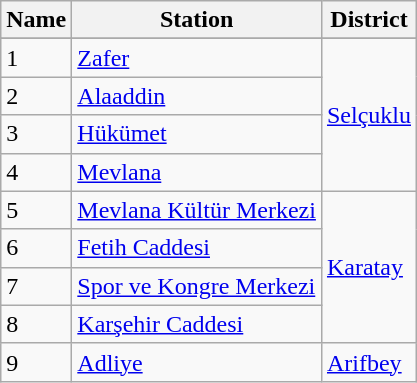<table class="wikitable">
<tr>
<th>Name</th>
<th>Station</th>
<th>District</th>
</tr>
<tr>
</tr>
<tr>
<td>1</td>
<td><a href='#'>Zafer</a></td>
<td rowspan="4"><a href='#'>Selçuklu</a></td>
</tr>
<tr>
<td>2</td>
<td><a href='#'>Alaaddin</a></td>
</tr>
<tr>
<td>3</td>
<td><a href='#'>Hükümet</a></td>
</tr>
<tr>
<td>4</td>
<td><a href='#'> Mevlana</a></td>
</tr>
<tr>
<td>5</td>
<td><a href='#'>Mevlana Kültür Merkezi</a></td>
<td rowspan="4"><a href='#'>Karatay</a></td>
</tr>
<tr>
<td>6</td>
<td><a href='#'>Fetih Caddesi</a></td>
</tr>
<tr>
<td>7</td>
<td><a href='#'>Spor ve Kongre Merkezi</a></td>
</tr>
<tr>
<td>8</td>
<td><a href='#'>Karşehir Caddesi</a></td>
</tr>
<tr>
<td>9</td>
<td><a href='#'>Adliye</a></td>
<td rowspan="1"><a href='#'>Arifbey</a></td>
</tr>
</table>
